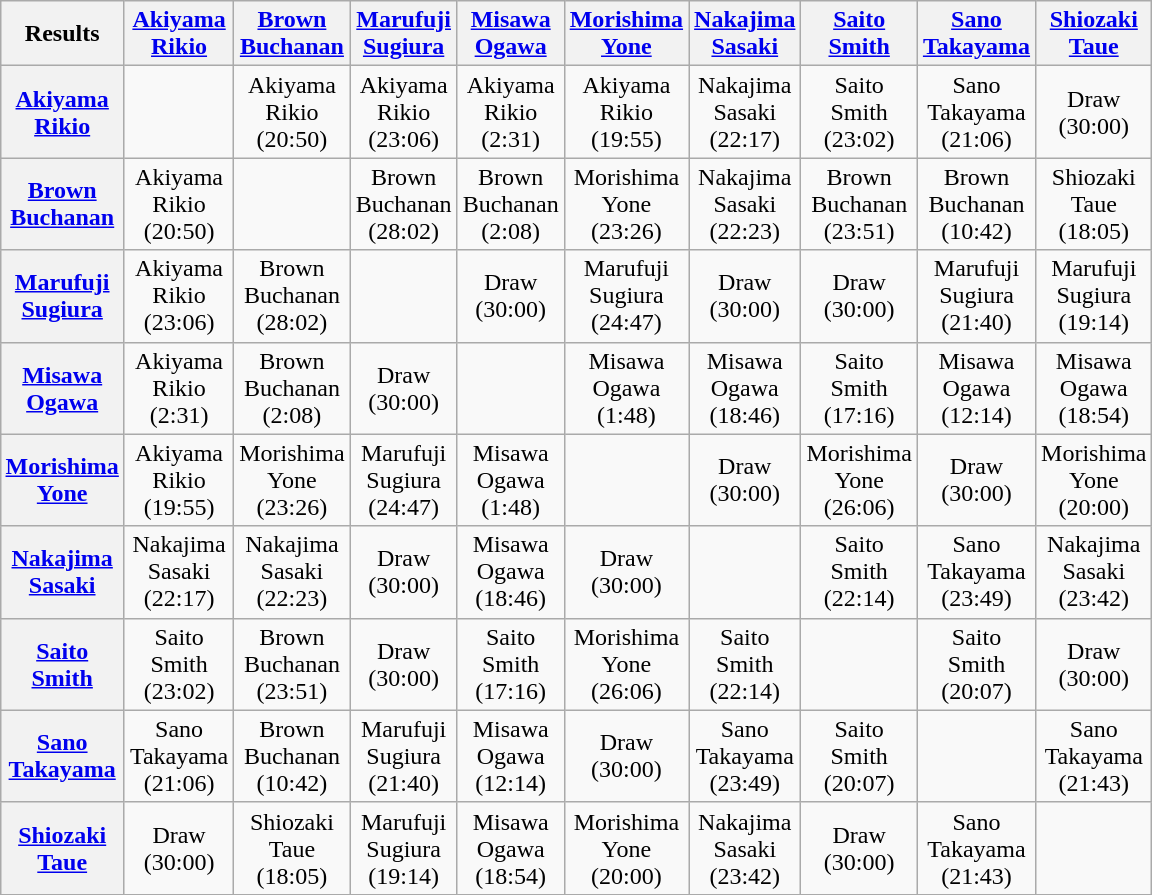<table class="wikitable" style="margin: 1em auto 1em auto;text-align:center">
<tr>
<th>Results</th>
<th><a href='#'>Akiyama</a><br><a href='#'>Rikio</a></th>
<th><a href='#'>Brown</a><br><a href='#'>Buchanan</a></th>
<th><a href='#'>Marufuji</a><br><a href='#'>Sugiura</a></th>
<th><a href='#'>Misawa</a><br><a href='#'>Ogawa</a></th>
<th><a href='#'>Morishima</a><br><a href='#'>Yone</a></th>
<th><a href='#'>Nakajima</a><br><a href='#'>Sasaki</a></th>
<th><a href='#'>Saito</a><br><a href='#'>Smith</a></th>
<th><a href='#'>Sano</a><br><a href='#'>Takayama</a></th>
<th><a href='#'>Shiozaki</a><br><a href='#'>Taue</a></th>
</tr>
<tr>
<th><a href='#'>Akiyama</a><br><a href='#'>Rikio</a></th>
<td></td>
<td>Akiyama<br>Rikio<br>(20:50)</td>
<td>Akiyama<br>Rikio<br>(23:06)</td>
<td>Akiyama<br>Rikio<br>(2:31)</td>
<td>Akiyama<br>Rikio<br>(19:55)</td>
<td>Nakajima<br>Sasaki<br>(22:17)</td>
<td>Saito<br>Smith<br>(23:02)</td>
<td>Sano<br>Takayama<br>(21:06)</td>
<td>Draw<br>(30:00)</td>
</tr>
<tr>
<th><a href='#'>Brown</a><br><a href='#'>Buchanan</a></th>
<td>Akiyama<br>Rikio<br>(20:50)</td>
<td></td>
<td>Brown<br>Buchanan<br>(28:02)</td>
<td>Brown<br>Buchanan<br>(2:08)</td>
<td>Morishima<br>Yone<br>(23:26)</td>
<td>Nakajima<br>Sasaki<br>(22:23)</td>
<td>Brown<br>Buchanan<br>(23:51)</td>
<td>Brown<br>Buchanan<br>(10:42)</td>
<td>Shiozaki<br>Taue<br>(18:05)</td>
</tr>
<tr>
<th><a href='#'>Marufuji</a><br><a href='#'>Sugiura</a></th>
<td>Akiyama<br>Rikio<br>(23:06)</td>
<td>Brown<br>Buchanan<br>(28:02)</td>
<td></td>
<td>Draw<br>(30:00)</td>
<td>Marufuji<br>Sugiura<br>(24:47)</td>
<td>Draw<br>(30:00)</td>
<td>Draw<br>(30:00)</td>
<td>Marufuji<br>Sugiura<br>(21:40)</td>
<td>Marufuji<br>Sugiura<br>(19:14)</td>
</tr>
<tr>
<th><a href='#'>Misawa</a><br><a href='#'>Ogawa</a></th>
<td>Akiyama<br>Rikio<br>(2:31)</td>
<td>Brown<br>Buchanan<br>(2:08)</td>
<td>Draw<br>(30:00)</td>
<td></td>
<td>Misawa<br>Ogawa<br>(1:48)</td>
<td>Misawa<br>Ogawa<br>(18:46)</td>
<td>Saito<br>Smith<br>(17:16)</td>
<td>Misawa<br>Ogawa<br>(12:14)</td>
<td>Misawa<br>Ogawa<br>(18:54)</td>
</tr>
<tr>
<th><a href='#'>Morishima</a><br><a href='#'>Yone</a></th>
<td>Akiyama<br>Rikio<br>(19:55)</td>
<td>Morishima<br>Yone<br>(23:26)</td>
<td>Marufuji<br>Sugiura<br>(24:47)</td>
<td>Misawa<br>Ogawa<br>(1:48)</td>
<td></td>
<td>Draw<br>(30:00)</td>
<td>Morishima<br>Yone<br>(26:06)</td>
<td>Draw<br>(30:00)</td>
<td>Morishima<br>Yone<br>(20:00)</td>
</tr>
<tr>
<th><a href='#'>Nakajima</a><br><a href='#'>Sasaki</a></th>
<td>Nakajima<br>Sasaki<br>(22:17)</td>
<td>Nakajima<br>Sasaki<br>(22:23)</td>
<td>Draw<br>(30:00)</td>
<td>Misawa<br>Ogawa<br>(18:46)</td>
<td>Draw<br>(30:00)</td>
<td></td>
<td>Saito<br>Smith<br>(22:14)</td>
<td>Sano<br>Takayama<br>(23:49)</td>
<td>Nakajima<br>Sasaki<br>(23:42)</td>
</tr>
<tr>
<th><a href='#'>Saito</a><br><a href='#'>Smith</a></th>
<td>Saito<br>Smith<br>(23:02)</td>
<td>Brown<br>Buchanan<br>(23:51)</td>
<td>Draw<br>(30:00)</td>
<td>Saito<br>Smith<br>(17:16)</td>
<td>Morishima<br>Yone<br>(26:06)</td>
<td>Saito<br>Smith<br>(22:14)</td>
<td></td>
<td>Saito<br>Smith<br>(20:07)</td>
<td>Draw<br>(30:00)</td>
</tr>
<tr>
<th><a href='#'>Sano</a><br><a href='#'>Takayama</a></th>
<td>Sano<br>Takayama<br>(21:06)</td>
<td>Brown<br>Buchanan<br>(10:42)</td>
<td>Marufuji<br>Sugiura<br>(21:40)</td>
<td>Misawa<br>Ogawa<br>(12:14)</td>
<td>Draw<br>(30:00)</td>
<td>Sano<br>Takayama<br>(23:49)</td>
<td>Saito<br>Smith<br>(20:07)</td>
<td></td>
<td>Sano<br>Takayama<br>(21:43)</td>
</tr>
<tr>
<th><a href='#'>Shiozaki</a><br><a href='#'>Taue</a></th>
<td>Draw<br>(30:00)</td>
<td>Shiozaki<br>Taue<br>(18:05)</td>
<td>Marufuji<br>Sugiura<br>(19:14)</td>
<td>Misawa<br>Ogawa<br>(18:54)</td>
<td>Morishima<br>Yone<br>(20:00)</td>
<td>Nakajima<br>Sasaki<br>(23:42)</td>
<td>Draw<br>(30:00)</td>
<td>Sano<br>Takayama<br>(21:43)</td>
<td></td>
</tr>
<tr>
</tr>
</table>
